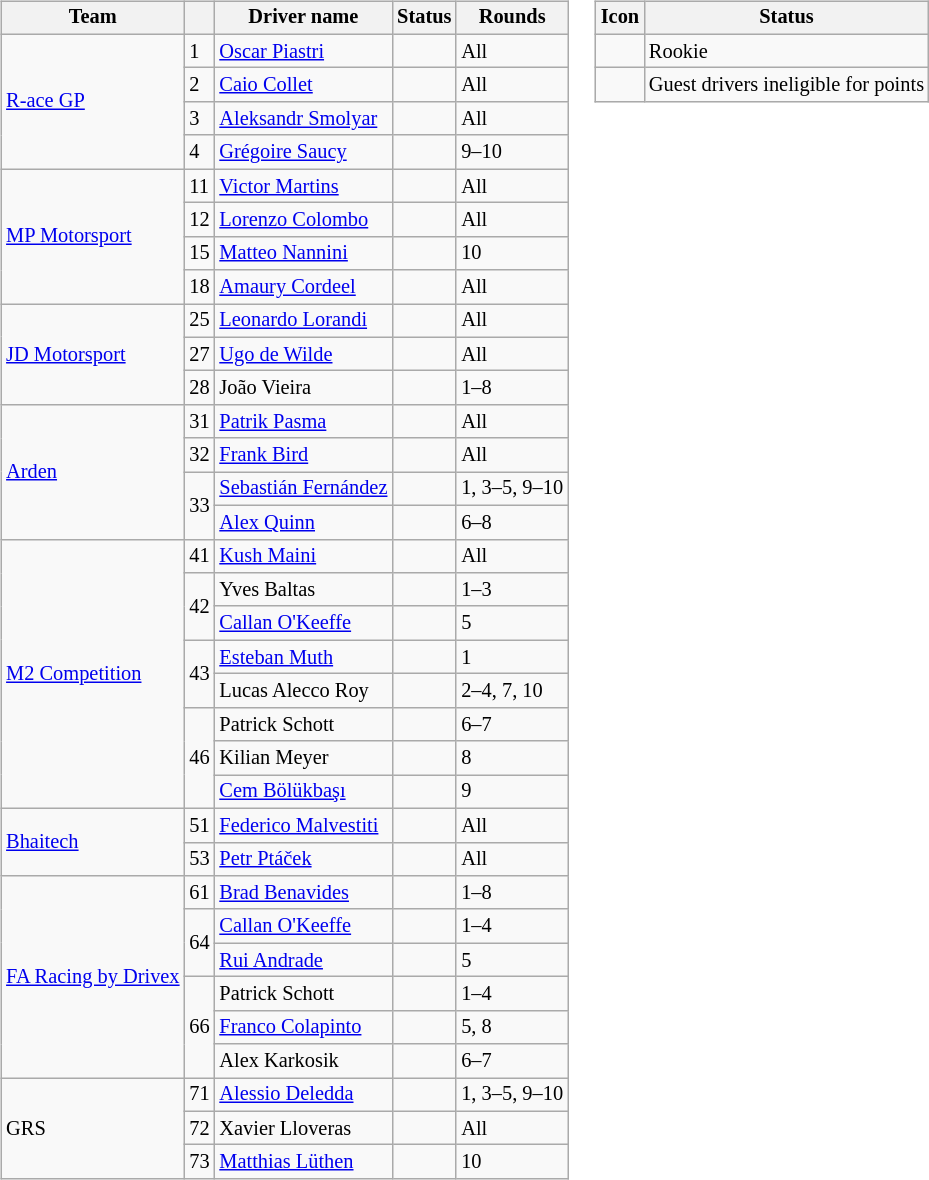<table>
<tr>
<td><br><table class="wikitable" style="font-size: 85%;">
<tr>
<th>Team</th>
<th></th>
<th>Driver name</th>
<th>Status</th>
<th>Rounds</th>
</tr>
<tr>
<td rowspan=4> <a href='#'>R-ace GP</a></td>
<td>1</td>
<td> <a href='#'>Oscar Piastri</a></td>
<td></td>
<td>All</td>
</tr>
<tr>
<td>2</td>
<td> <a href='#'>Caio Collet</a></td>
<td align=center></td>
<td>All</td>
</tr>
<tr>
<td>3</td>
<td> <a href='#'>Aleksandr Smolyar</a></td>
<td></td>
<td>All</td>
</tr>
<tr>
<td>4</td>
<td> <a href='#'>Grégoire Saucy</a></td>
<td align=center></td>
<td>9–10</td>
</tr>
<tr>
<td rowspan=4> <a href='#'>MP Motorsport</a></td>
<td>11</td>
<td> <a href='#'>Victor Martins</a></td>
<td></td>
<td>All</td>
</tr>
<tr>
<td>12</td>
<td> <a href='#'>Lorenzo Colombo</a></td>
<td></td>
<td>All</td>
</tr>
<tr>
<td>15</td>
<td> <a href='#'>Matteo Nannini</a></td>
<td align=center></td>
<td>10</td>
</tr>
<tr>
<td>18</td>
<td> <a href='#'>Amaury Cordeel</a></td>
<td align=center></td>
<td>All</td>
</tr>
<tr>
<td rowspan=3> <a href='#'>JD Motorsport</a></td>
<td>25</td>
<td> <a href='#'>Leonardo Lorandi</a></td>
<td align=center></td>
<td>All</td>
</tr>
<tr>
<td>27</td>
<td> <a href='#'>Ugo de Wilde</a></td>
<td align=center></td>
<td>All</td>
</tr>
<tr>
<td>28</td>
<td> João Vieira</td>
<td align=center></td>
<td>1–8</td>
</tr>
<tr>
<td rowspan=4> <a href='#'>Arden</a></td>
<td>31</td>
<td> <a href='#'>Patrik Pasma</a></td>
<td align=center></td>
<td>All</td>
</tr>
<tr>
<td>32</td>
<td> <a href='#'>Frank Bird</a></td>
<td></td>
<td>All</td>
</tr>
<tr>
<td rowspan=2>33</td>
<td nowrap> <a href='#'>Sebastián Fernández</a></td>
<td></td>
<td nowrap>1, 3–5, 9–10</td>
</tr>
<tr>
<td> <a href='#'>Alex Quinn</a></td>
<td align=center></td>
<td>6–8</td>
</tr>
<tr>
<td rowspan=8> <a href='#'>M2 Competition</a></td>
<td>41</td>
<td> <a href='#'>Kush Maini</a></td>
<td align=center></td>
<td>All</td>
</tr>
<tr>
<td rowspan=2>42</td>
<td> Yves Baltas</td>
<td></td>
<td>1–3</td>
</tr>
<tr>
<td> <a href='#'>Callan O'Keeffe</a></td>
<td></td>
<td>5</td>
</tr>
<tr>
<td rowspan=2>43</td>
<td> <a href='#'>Esteban Muth</a></td>
<td align=center></td>
<td>1</td>
</tr>
<tr>
<td> Lucas Alecco Roy</td>
<td align=center></td>
<td>2–4, 7, 10</td>
</tr>
<tr>
<td rowspan=3>46</td>
<td> Patrick Schott</td>
<td align=center></td>
<td>6–7</td>
</tr>
<tr>
<td> Kilian Meyer</td>
<td align=center></td>
<td>8</td>
</tr>
<tr>
<td> <a href='#'>Cem Bölükbaşı</a></td>
<td align=center></td>
<td>9</td>
</tr>
<tr>
<td rowspan=2> <a href='#'>Bhaitech</a></td>
<td>51</td>
<td> <a href='#'>Federico Malvestiti</a></td>
<td align=center></td>
<td>All</td>
</tr>
<tr>
<td>53</td>
<td> <a href='#'>Petr Ptáček</a></td>
<td align=center></td>
<td>All</td>
</tr>
<tr>
<td rowspan=6> <a href='#'>FA Racing by Drivex</a></td>
<td>61</td>
<td> <a href='#'>Brad Benavides</a></td>
<td align=center></td>
<td>1–8</td>
</tr>
<tr>
<td rowspan=2>64</td>
<td> <a href='#'>Callan O'Keeffe</a></td>
<td></td>
<td>1–4</td>
</tr>
<tr>
<td> <a href='#'>Rui Andrade</a></td>
<td></td>
<td>5</td>
</tr>
<tr>
<td rowspan=3>66</td>
<td> Patrick Schott</td>
<td align=center></td>
<td>1–4</td>
</tr>
<tr>
<td> <a href='#'>Franco Colapinto</a></td>
<td align=center> </td>
<td>5, 8</td>
</tr>
<tr>
<td> Alex Karkosik</td>
<td></td>
<td>6–7</td>
</tr>
<tr>
<td rowspan=3> GRS</td>
<td>71</td>
<td> <a href='#'>Alessio Deledda</a></td>
<td align=center></td>
<td>1, 3–5, 9–10</td>
</tr>
<tr>
<td>72</td>
<td> Xavier Lloveras</td>
<td></td>
<td>All</td>
</tr>
<tr>
<td>73</td>
<td> <a href='#'>Matthias Lüthen</a></td>
<td align=center></td>
<td>10</td>
</tr>
</table>
</td>
<td valign="top"><br><table class="wikitable" style="font-size: 85%;">
<tr>
<th>Icon</th>
<th>Status</th>
</tr>
<tr>
<td align=center></td>
<td>Rookie</td>
</tr>
<tr>
<td align=center></td>
<td>Guest drivers ineligible for points</td>
</tr>
</table>
</td>
</tr>
</table>
